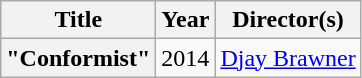<table class="wikitable plainrowheaders" style="text-align:center;">
<tr>
<th scope="col">Title</th>
<th scope="col">Year</th>
<th scope="col">Director(s)</th>
</tr>
<tr>
<th scope="row">"Conformist"</th>
<td>2014</td>
<td><a href='#'>Djay Brawner</a></td>
</tr>
</table>
